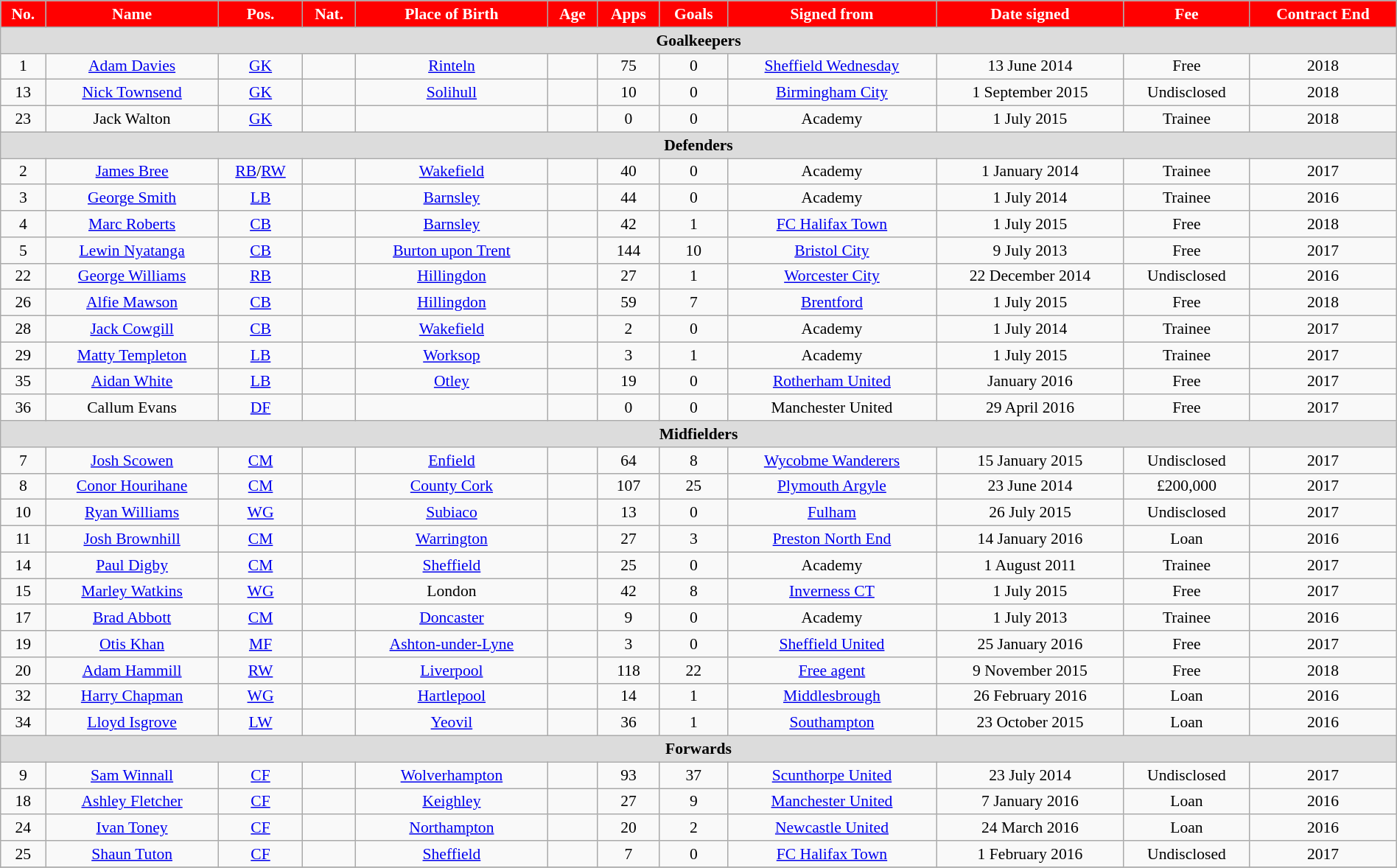<table class="wikitable" style="text-align:center; font-size:90%; width:100%;">
<tr>
<th style="background:#f00; color:white; text-align:center;">No.</th>
<th style="background:#f00; color:white; text-align:center;">Name</th>
<th style="background:#f00; color:white; text-align:center;">Pos.</th>
<th style="background:#f00; color:white; text-align:center;">Nat.</th>
<th style="background:#f00; color:white; text-align:center;">Place of Birth</th>
<th style="background:#f00; color:white; text-align:center;">Age</th>
<th style="background:#f00; color:white; text-align:center;">Apps</th>
<th style="background:#f00; color:white; text-align:center;">Goals</th>
<th style="background:#f00; color:white; text-align:center;">Signed from</th>
<th style="background:#f00; color:white; text-align:center;">Date signed</th>
<th style="background:#f00; color:white; text-align:center;">Fee</th>
<th style="background:#f00; color:white; text-align:center;">Contract End</th>
</tr>
<tr>
<th colspan="14" style="background:#dcdcdc; text-align:center;">Goalkeepers</th>
</tr>
<tr>
<td>1</td>
<td><a href='#'>Adam Davies</a></td>
<td><a href='#'>GK</a></td>
<td></td>
<td><a href='#'>Rinteln</a></td>
<td></td>
<td>75</td>
<td>0</td>
<td><a href='#'>Sheffield Wednesday</a></td>
<td>13 June 2014</td>
<td>Free</td>
<td>2018</td>
</tr>
<tr>
<td>13</td>
<td><a href='#'>Nick Townsend</a></td>
<td><a href='#'>GK</a></td>
<td></td>
<td><a href='#'>Solihull</a></td>
<td></td>
<td>10</td>
<td>0</td>
<td><a href='#'>Birmingham City</a></td>
<td>1 September 2015</td>
<td>Undisclosed</td>
<td>2018</td>
</tr>
<tr>
<td>23</td>
<td>Jack Walton</td>
<td><a href='#'>GK</a></td>
<td></td>
<td></td>
<td></td>
<td>0</td>
<td>0</td>
<td>Academy</td>
<td>1 July 2015</td>
<td>Trainee</td>
<td>2018</td>
</tr>
<tr>
<th colspan="14" style="background:#dcdcdc; text-align:center;">Defenders</th>
</tr>
<tr>
<td>2</td>
<td><a href='#'>James Bree</a></td>
<td><a href='#'>RB</a>/<a href='#'>RW</a></td>
<td></td>
<td><a href='#'>Wakefield</a></td>
<td></td>
<td>40</td>
<td>0</td>
<td>Academy</td>
<td>1 January 2014</td>
<td>Trainee</td>
<td>2017</td>
</tr>
<tr>
<td>3</td>
<td><a href='#'>George Smith</a></td>
<td><a href='#'>LB</a></td>
<td></td>
<td><a href='#'>Barnsley</a></td>
<td></td>
<td>44</td>
<td>0</td>
<td>Academy</td>
<td>1 July 2014</td>
<td>Trainee</td>
<td>2016</td>
</tr>
<tr>
<td>4</td>
<td><a href='#'>Marc Roberts</a></td>
<td><a href='#'>CB</a></td>
<td></td>
<td><a href='#'>Barnsley</a></td>
<td></td>
<td>42</td>
<td>1</td>
<td><a href='#'>FC Halifax Town</a></td>
<td>1 July 2015</td>
<td>Free</td>
<td>2018</td>
</tr>
<tr>
<td>5</td>
<td><a href='#'>Lewin Nyatanga</a></td>
<td><a href='#'>CB</a></td>
<td></td>
<td><a href='#'>Burton upon Trent</a></td>
<td></td>
<td>144</td>
<td>10</td>
<td><a href='#'>Bristol City</a></td>
<td>9 July 2013</td>
<td>Free</td>
<td>2017</td>
</tr>
<tr>
<td>22</td>
<td><a href='#'>George Williams</a></td>
<td><a href='#'>RB</a></td>
<td></td>
<td><a href='#'>Hillingdon</a></td>
<td></td>
<td>27</td>
<td>1</td>
<td><a href='#'>Worcester City</a></td>
<td>22 December 2014</td>
<td>Undisclosed</td>
<td>2016</td>
</tr>
<tr>
<td>26</td>
<td><a href='#'>Alfie Mawson</a></td>
<td><a href='#'>CB</a></td>
<td></td>
<td><a href='#'>Hillingdon</a></td>
<td></td>
<td>59</td>
<td>7</td>
<td><a href='#'>Brentford</a></td>
<td>1 July 2015</td>
<td>Free</td>
<td>2018</td>
</tr>
<tr>
<td>28</td>
<td><a href='#'>Jack Cowgill</a></td>
<td><a href='#'>CB</a></td>
<td></td>
<td><a href='#'>Wakefield</a></td>
<td></td>
<td>2</td>
<td>0</td>
<td>Academy</td>
<td>1 July 2014</td>
<td>Trainee</td>
<td>2017</td>
</tr>
<tr>
<td>29</td>
<td><a href='#'>Matty Templeton</a></td>
<td><a href='#'>LB</a></td>
<td></td>
<td><a href='#'>Worksop</a></td>
<td></td>
<td>3</td>
<td>1</td>
<td>Academy</td>
<td>1 July 2015</td>
<td>Trainee</td>
<td>2017</td>
</tr>
<tr>
<td>35</td>
<td><a href='#'>Aidan White</a></td>
<td><a href='#'>LB</a></td>
<td></td>
<td><a href='#'>Otley</a></td>
<td></td>
<td>19</td>
<td>0</td>
<td><a href='#'>Rotherham United</a></td>
<td>January 2016</td>
<td>Free</td>
<td>2017</td>
</tr>
<tr>
<td>36</td>
<td>Callum Evans</td>
<td><a href='#'>DF</a></td>
<td></td>
<td></td>
<td></td>
<td>0</td>
<td>0</td>
<td Manchester United F.C.>Manchester United</td>
<td>29 April 2016</td>
<td>Free</td>
<td>2017</td>
</tr>
<tr>
<th colspan="14" style="background:#dcdcdc; text-align:center;">Midfielders</th>
</tr>
<tr>
<td>7</td>
<td><a href='#'>Josh Scowen</a></td>
<td><a href='#'>CM</a></td>
<td></td>
<td><a href='#'>Enfield</a></td>
<td></td>
<td>64</td>
<td>8</td>
<td><a href='#'>Wycobme Wanderers</a></td>
<td>15 January 2015</td>
<td>Undisclosed</td>
<td>2017</td>
</tr>
<tr>
<td>8</td>
<td><a href='#'>Conor Hourihane</a></td>
<td><a href='#'>CM</a></td>
<td></td>
<td><a href='#'>County Cork</a></td>
<td></td>
<td>107</td>
<td>25</td>
<td><a href='#'>Plymouth Argyle</a></td>
<td>23 June 2014</td>
<td>£200,000</td>
<td>2017</td>
</tr>
<tr>
<td>10</td>
<td><a href='#'>Ryan Williams</a></td>
<td><a href='#'>WG</a></td>
<td></td>
<td><a href='#'>Subiaco</a></td>
<td></td>
<td>13</td>
<td>0</td>
<td><a href='#'>Fulham</a></td>
<td>26 July 2015</td>
<td>Undisclosed</td>
<td>2017</td>
</tr>
<tr>
<td>11</td>
<td><a href='#'>Josh Brownhill</a></td>
<td><a href='#'>CM</a></td>
<td></td>
<td><a href='#'>Warrington</a></td>
<td></td>
<td>27</td>
<td>3</td>
<td><a href='#'>Preston North End</a></td>
<td>14 January 2016</td>
<td>Loan</td>
<td>2016</td>
</tr>
<tr>
<td>14</td>
<td><a href='#'>Paul Digby</a></td>
<td><a href='#'>CM</a></td>
<td></td>
<td><a href='#'>Sheffield</a></td>
<td></td>
<td>25</td>
<td>0</td>
<td>Academy</td>
<td>1 August 2011</td>
<td>Trainee</td>
<td>2017</td>
</tr>
<tr>
<td>15</td>
<td><a href='#'>Marley Watkins</a></td>
<td><a href='#'>WG</a></td>
<td></td>
<td>London</td>
<td></td>
<td>42</td>
<td>8</td>
<td><a href='#'>Inverness CT</a></td>
<td>1 July 2015</td>
<td>Free</td>
<td>2017</td>
</tr>
<tr>
<td>17</td>
<td><a href='#'>Brad Abbott</a></td>
<td><a href='#'>CM</a></td>
<td></td>
<td><a href='#'>Doncaster</a></td>
<td></td>
<td>9</td>
<td>0</td>
<td>Academy</td>
<td>1 July 2013</td>
<td>Trainee</td>
<td>2016</td>
</tr>
<tr>
<td>19</td>
<td><a href='#'>Otis Khan</a></td>
<td><a href='#'>MF</a></td>
<td></td>
<td><a href='#'>Ashton-under-Lyne</a></td>
<td></td>
<td>3</td>
<td>0</td>
<td><a href='#'>Sheffield United</a></td>
<td>25 January 2016</td>
<td>Free</td>
<td>2017</td>
</tr>
<tr>
<td>20</td>
<td><a href='#'>Adam Hammill</a></td>
<td><a href='#'>RW</a></td>
<td></td>
<td><a href='#'>Liverpool</a></td>
<td></td>
<td>118</td>
<td>22</td>
<td><a href='#'>Free agent</a></td>
<td>9 November 2015</td>
<td>Free</td>
<td>2018</td>
</tr>
<tr>
<td>32</td>
<td><a href='#'>Harry Chapman</a></td>
<td><a href='#'>WG</a></td>
<td></td>
<td><a href='#'>Hartlepool</a></td>
<td></td>
<td>14</td>
<td>1</td>
<td><a href='#'>Middlesbrough</a></td>
<td>26 February 2016</td>
<td>Loan</td>
<td>2016</td>
</tr>
<tr>
<td>34</td>
<td><a href='#'>Lloyd Isgrove</a></td>
<td><a href='#'>LW</a></td>
<td></td>
<td><a href='#'>Yeovil</a></td>
<td></td>
<td>36</td>
<td>1</td>
<td><a href='#'>Southampton</a></td>
<td>23 October 2015</td>
<td>Loan</td>
<td>2016</td>
</tr>
<tr>
<th colspan="14" style="background:#dcdcdc; text-align:center;">Forwards</th>
</tr>
<tr>
<td>9</td>
<td><a href='#'>Sam Winnall</a></td>
<td><a href='#'>CF</a></td>
<td></td>
<td><a href='#'>Wolverhampton</a></td>
<td></td>
<td>93</td>
<td>37</td>
<td><a href='#'>Scunthorpe United</a></td>
<td>23 July 2014</td>
<td>Undisclosed</td>
<td>2017</td>
</tr>
<tr>
<td>18</td>
<td><a href='#'>Ashley Fletcher</a></td>
<td><a href='#'>CF</a></td>
<td></td>
<td><a href='#'>Keighley</a></td>
<td></td>
<td>27</td>
<td>9</td>
<td><a href='#'>Manchester United</a></td>
<td>7 January 2016</td>
<td>Loan</td>
<td>2016</td>
</tr>
<tr>
<td>24</td>
<td><a href='#'>Ivan Toney</a></td>
<td><a href='#'>CF</a></td>
<td></td>
<td><a href='#'>Northampton</a></td>
<td></td>
<td>20</td>
<td>2</td>
<td><a href='#'>Newcastle United</a></td>
<td>24 March 2016</td>
<td>Loan</td>
<td>2016</td>
</tr>
<tr>
<td>25</td>
<td><a href='#'>Shaun Tuton</a></td>
<td><a href='#'>CF</a></td>
<td></td>
<td><a href='#'>Sheffield</a></td>
<td></td>
<td>7</td>
<td>0</td>
<td><a href='#'>FC Halifax Town</a></td>
<td>1 February 2016</td>
<td>Undisclosed</td>
<td>2017</td>
</tr>
<tr>
</tr>
</table>
